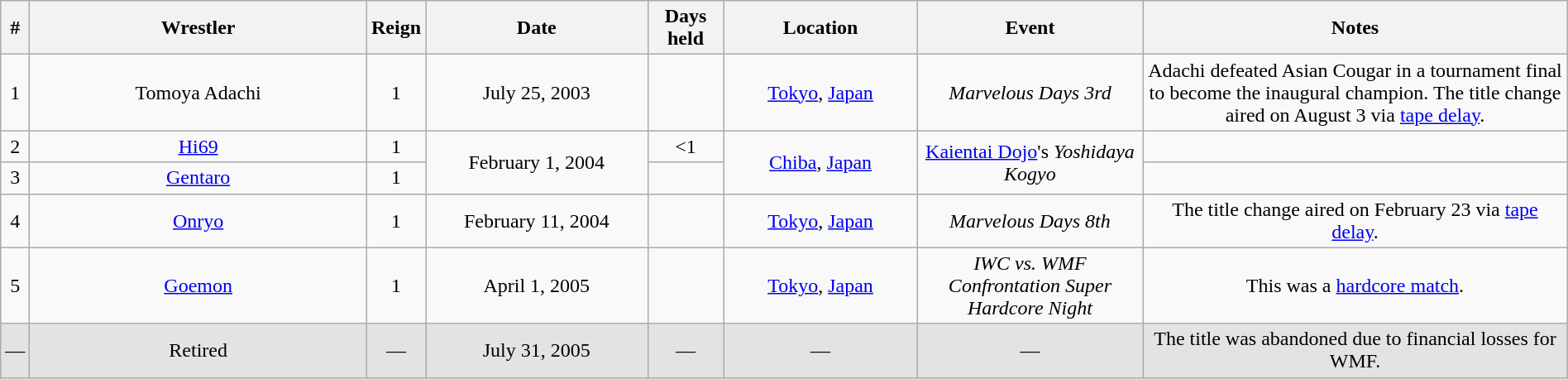<table class="wikitable sortable" width=100% style="text-align:center;">
<tr>
<th width=0%>#</th>
<th width=23%>Wrestler</th>
<th width=0%>Reign</th>
<th width=15%>Date</th>
<th width=5%>Days<br>held</th>
<th width=13%>Location</th>
<th width=15%>Event</th>
<th width=40% class="unsortable">Notes</th>
</tr>
<tr>
<td>1</td>
<td>Tomoya Adachi</td>
<td>1</td>
<td>July 25, 2003</td>
<td></td>
<td><a href='#'>Tokyo</a>, <a href='#'>Japan</a></td>
<td><em>Marvelous Days 3rd</em></td>
<td>Adachi defeated Asian Cougar in a tournament final to become the inaugural champion. The title change aired on August 3 via <a href='#'>tape delay</a>.</td>
</tr>
<tr>
<td>2</td>
<td><a href='#'>Hi69</a></td>
<td>1</td>
<td rowspan="2">February 1, 2004</td>
<td><1</td>
<td rowspan="2"><a href='#'>Chiba</a>, <a href='#'>Japan</a></td>
<td rowspan="2"><a href='#'>Kaientai Dojo</a>'s <em>Yoshidaya Kogyo</em></td>
<td></td>
</tr>
<tr>
<td>3</td>
<td><a href='#'>Gentaro</a></td>
<td>1</td>
<td></td>
<td></td>
</tr>
<tr>
<td>4</td>
<td><a href='#'>Onryo</a></td>
<td>1</td>
<td>February 11, 2004</td>
<td></td>
<td><a href='#'>Tokyo</a>, <a href='#'>Japan</a></td>
<td><em>Marvelous Days 8th</em></td>
<td>The title change aired on February 23 via <a href='#'>tape delay</a>.</td>
</tr>
<tr>
<td>5</td>
<td><a href='#'>Goemon</a></td>
<td>1</td>
<td>April 1, 2005</td>
<td></td>
<td><a href='#'>Tokyo</a>, <a href='#'>Japan</a></td>
<td><em>IWC vs. WMF Confrontation Super Hardcore Night</em></td>
<td>This was a <a href='#'>hardcore match</a>.</td>
</tr>
<tr style="background-color:#e3e3e3">
<td>—</td>
<td>Retired</td>
<td>—</td>
<td>July 31, 2005</td>
<td>—</td>
<td>—</td>
<td>—</td>
<td>The title was abandoned due to financial losses for WMF.</td>
</tr>
</table>
